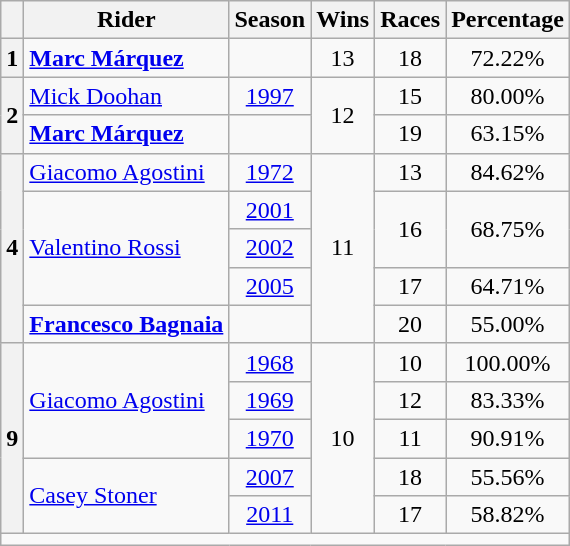<table class="wikitable" style="text-align:center">
<tr>
<th></th>
<th>Rider</th>
<th>Season</th>
<th>Wins</th>
<th>Races</th>
<th>Percentage</th>
</tr>
<tr>
<th>1</th>
<td align=left> <strong><a href='#'>Marc Márquez</a></strong></td>
<td></td>
<td>13</td>
<td>18</td>
<td>72.22%</td>
</tr>
<tr>
<th rowspan=2>2</th>
<td align=left> <a href='#'>Mick Doohan</a></td>
<td><a href='#'>1997</a></td>
<td rowspan=2>12</td>
<td>15</td>
<td>80.00%</td>
</tr>
<tr>
<td align=left> <strong><a href='#'>Marc Márquez</a></strong></td>
<td></td>
<td>19</td>
<td>63.15%</td>
</tr>
<tr>
<th rowspan=5>4</th>
<td align=left> <a href='#'>Giacomo Agostini</a></td>
<td><a href='#'>1972</a></td>
<td rowspan=5>11</td>
<td>13</td>
<td>84.62%</td>
</tr>
<tr>
<td align=left rowspan=3> <a href='#'>Valentino Rossi</a></td>
<td><a href='#'>2001</a></td>
<td rowspan=2>16</td>
<td rowspan=2>68.75%</td>
</tr>
<tr>
<td><a href='#'>2002</a></td>
</tr>
<tr>
<td><a href='#'>2005</a></td>
<td>17</td>
<td>64.71%</td>
</tr>
<tr>
<td align=left> <strong><a href='#'>Francesco Bagnaia</a></strong></td>
<td></td>
<td>20</td>
<td>55.00%</td>
</tr>
<tr>
<th rowspan=5>9</th>
<td align=left rowspan=3> <a href='#'>Giacomo Agostini</a></td>
<td><a href='#'>1968</a></td>
<td rowspan=5>10</td>
<td>10</td>
<td>100.00%</td>
</tr>
<tr>
<td><a href='#'>1969</a></td>
<td>12</td>
<td>83.33%</td>
</tr>
<tr>
<td><a href='#'>1970</a></td>
<td>11</td>
<td>90.91%</td>
</tr>
<tr>
<td align=left rowspan=2> <a href='#'>Casey Stoner</a></td>
<td><a href='#'>2007</a></td>
<td>18</td>
<td>55.56%</td>
</tr>
<tr>
<td><a href='#'>2011</a></td>
<td>17</td>
<td>58.82%</td>
</tr>
<tr>
<td colspan=6></td>
</tr>
</table>
